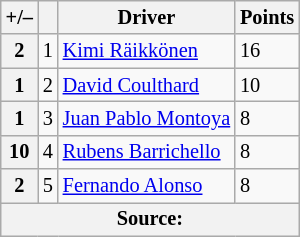<table class="wikitable" style="font-size: 85%;">
<tr>
<th scope="col">+/–</th>
<th scope="col"></th>
<th scope="col">Driver</th>
<th scope="col">Points</th>
</tr>
<tr>
<th scope="row"> 2</th>
<td align="center">1</td>
<td> <a href='#'>Kimi Räikkönen</a></td>
<td>16</td>
</tr>
<tr>
<th scope="row"> 1</th>
<td align="center">2</td>
<td> <a href='#'>David Coulthard</a></td>
<td>10</td>
</tr>
<tr>
<th scope="row"> 1</th>
<td align="center">3</td>
<td> <a href='#'>Juan Pablo Montoya</a></td>
<td>8</td>
</tr>
<tr>
<th scope="row"> 10</th>
<td align="center">4</td>
<td> <a href='#'>Rubens Barrichello</a></td>
<td>8</td>
</tr>
<tr>
<th scope="row"> 2</th>
<td align="center">5</td>
<td> <a href='#'>Fernando Alonso</a></td>
<td>8</td>
</tr>
<tr>
<th colspan=4>Source: </th>
</tr>
</table>
